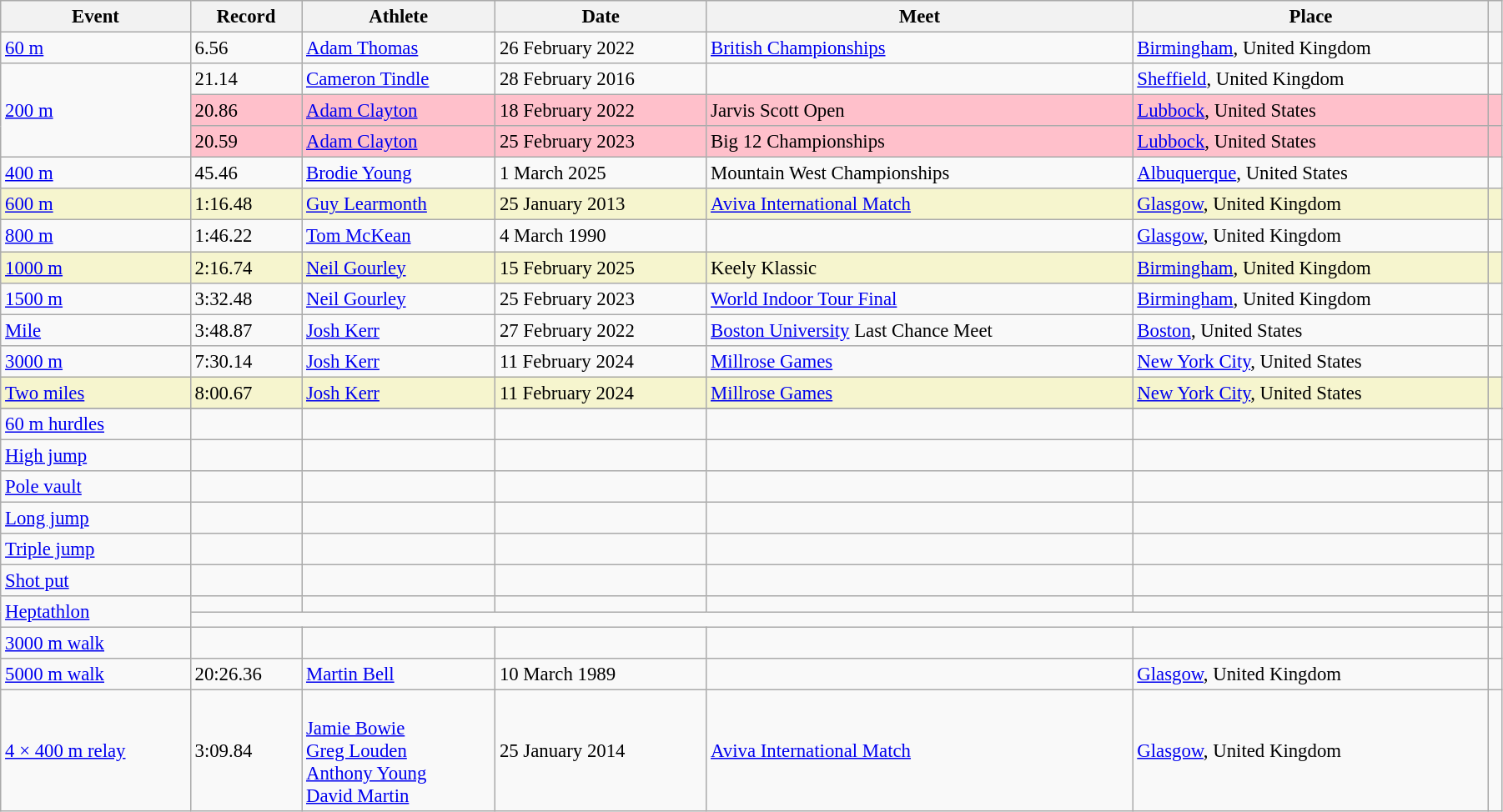<table class="wikitable" style="font-size:95%; width: 95%;">
<tr>
<th>Event</th>
<th>Record</th>
<th>Athlete</th>
<th>Date</th>
<th>Meet</th>
<th>Place</th>
<th></th>
</tr>
<tr>
<td><a href='#'>60 m</a></td>
<td>6.56</td>
<td><a href='#'>Adam Thomas</a></td>
<td>26 February 2022</td>
<td><a href='#'>British Championships</a></td>
<td><a href='#'>Birmingham</a>, United Kingdom</td>
<td></td>
</tr>
<tr>
<td rowspan=3><a href='#'>200 m</a></td>
<td>21.14</td>
<td><a href='#'>Cameron Tindle</a></td>
<td>28 February 2016</td>
<td></td>
<td><a href='#'>Sheffield</a>, United Kingdom</td>
<td></td>
</tr>
<tr style="background:pink">
<td>20.86 </td>
<td><a href='#'>Adam Clayton</a></td>
<td>18 February 2022</td>
<td>Jarvis Scott Open</td>
<td><a href='#'>Lubbock</a>, United States</td>
<td></td>
</tr>
<tr style="background:pink">
<td>20.59 </td>
<td><a href='#'>Adam Clayton</a></td>
<td>25 February 2023</td>
<td>Big 12 Championships</td>
<td><a href='#'>Lubbock</a>, United States</td>
<td></td>
</tr>
<tr>
<td><a href='#'>400 m</a></td>
<td>45.46 </td>
<td><a href='#'>Brodie Young</a></td>
<td>1 March 2025</td>
<td>Mountain West Championships</td>
<td><a href='#'>Albuquerque</a>, United States</td>
<td></td>
</tr>
<tr style="background:#f6F5CE;">
<td><a href='#'>600 m</a></td>
<td>1:16.48</td>
<td><a href='#'>Guy Learmonth</a></td>
<td>25 January 2013</td>
<td><a href='#'>Aviva International Match</a></td>
<td><a href='#'>Glasgow</a>, United Kingdom</td>
<td></td>
</tr>
<tr>
<td><a href='#'>800 m</a></td>
<td>1:46.22</td>
<td><a href='#'>Tom McKean</a></td>
<td>4 March 1990</td>
<td></td>
<td><a href='#'>Glasgow</a>, United Kingdom</td>
<td></td>
</tr>
<tr style="background:#f6F5CE;">
<td><a href='#'>1000 m</a></td>
<td>2:16.74</td>
<td><a href='#'>Neil Gourley</a></td>
<td>15 February 2025</td>
<td>Keely Klassic</td>
<td><a href='#'>Birmingham</a>, United Kingdom</td>
<td></td>
</tr>
<tr>
<td><a href='#'>1500 m</a></td>
<td>3:32.48</td>
<td><a href='#'>Neil Gourley</a></td>
<td>25 February 2023</td>
<td><a href='#'>World Indoor Tour Final</a></td>
<td><a href='#'>Birmingham</a>, United Kingdom</td>
<td></td>
</tr>
<tr>
<td><a href='#'>Mile</a></td>
<td>3:48.87</td>
<td><a href='#'>Josh Kerr</a></td>
<td>27 February 2022</td>
<td><a href='#'>Boston University</a> Last Chance Meet</td>
<td><a href='#'>Boston</a>, United States</td>
<td></td>
</tr>
<tr>
<td><a href='#'>3000 m</a></td>
<td>7:30.14</td>
<td><a href='#'>Josh Kerr</a></td>
<td>11 February 2024</td>
<td><a href='#'>Millrose Games</a></td>
<td><a href='#'>New York City</a>, United States</td>
<td></td>
</tr>
<tr style="background:#f6F5CE;">
<td><a href='#'>Two miles</a></td>
<td>8:00.67</td>
<td><a href='#'>Josh Kerr</a></td>
<td>11 February 2024</td>
<td><a href='#'>Millrose Games</a></td>
<td><a href='#'>New York City</a>, United States</td>
<td></td>
</tr>
<tr>
</tr>
<tr>
<td><a href='#'>60 m hurdles</a></td>
<td></td>
<td></td>
<td></td>
<td></td>
<td></td>
<td></td>
</tr>
<tr>
<td><a href='#'>High jump</a></td>
<td></td>
<td></td>
<td></td>
<td></td>
<td></td>
<td></td>
</tr>
<tr>
<td><a href='#'>Pole vault</a></td>
<td></td>
<td></td>
<td></td>
<td></td>
<td></td>
<td></td>
</tr>
<tr>
<td><a href='#'>Long jump</a></td>
<td></td>
<td></td>
<td></td>
<td></td>
<td></td>
<td></td>
</tr>
<tr>
<td><a href='#'>Triple jump</a></td>
<td></td>
<td></td>
<td></td>
<td></td>
<td></td>
<td></td>
</tr>
<tr>
<td><a href='#'>Shot put</a></td>
<td></td>
<td></td>
<td></td>
<td></td>
<td></td>
<td></td>
</tr>
<tr>
<td rowspan=2><a href='#'>Heptathlon</a></td>
<td></td>
<td></td>
<td></td>
<td></td>
<td></td>
<td></td>
</tr>
<tr>
<td colspan=5></td>
<td></td>
</tr>
<tr>
<td><a href='#'>3000 m walk</a></td>
<td></td>
<td></td>
<td></td>
<td></td>
<td></td>
<td></td>
</tr>
<tr>
<td><a href='#'>5000 m walk</a></td>
<td>20:26.36</td>
<td><a href='#'>Martin Bell</a></td>
<td>10 March 1989</td>
<td></td>
<td><a href='#'>Glasgow</a>, United Kingdom</td>
<td></td>
</tr>
<tr>
<td><a href='#'>4 × 400 m relay</a></td>
<td>3:09.84</td>
<td><br><a href='#'>Jamie Bowie</a><br><a href='#'>Greg Louden</a><br><a href='#'>Anthony Young</a><br><a href='#'>David Martin</a></td>
<td>25 January 2014</td>
<td><a href='#'>Aviva International Match</a></td>
<td><a href='#'>Glasgow</a>, United Kingdom</td>
<td></td>
</tr>
</table>
